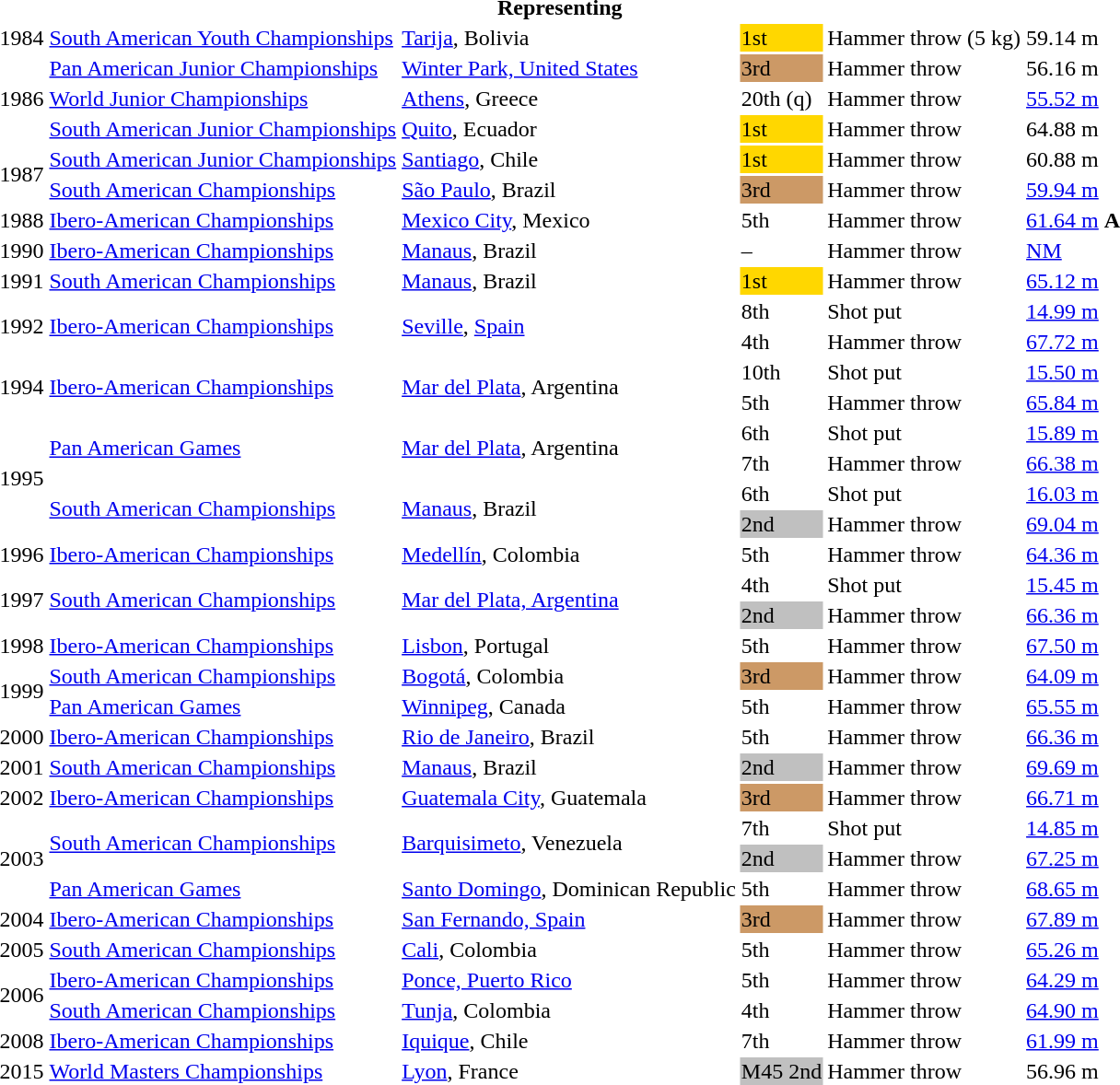<table>
<tr>
<th colspan="6">Representing </th>
</tr>
<tr>
<td>1984</td>
<td><a href='#'>South American Youth Championships</a></td>
<td><a href='#'>Tarija</a>, Bolivia</td>
<td bgcolor=gold>1st</td>
<td>Hammer throw (5 kg)</td>
<td>59.14 m</td>
</tr>
<tr>
<td rowspan=3>1986</td>
<td><a href='#'>Pan American Junior Championships</a></td>
<td><a href='#'>Winter Park, United States</a></td>
<td bgcolor=cc9966>3rd</td>
<td>Hammer throw</td>
<td>56.16 m</td>
</tr>
<tr>
<td><a href='#'>World Junior Championships</a></td>
<td><a href='#'>Athens</a>, Greece</td>
<td>20th (q)</td>
<td>Hammer throw</td>
<td><a href='#'>55.52 m</a></td>
</tr>
<tr>
<td><a href='#'>South American Junior Championships</a></td>
<td><a href='#'>Quito</a>, Ecuador</td>
<td bgcolor=gold>1st</td>
<td>Hammer throw</td>
<td>64.88 m</td>
</tr>
<tr>
<td rowspan=2>1987</td>
<td><a href='#'>South American Junior Championships</a></td>
<td><a href='#'>Santiago</a>, Chile</td>
<td bgcolor=gold>1st</td>
<td>Hammer throw</td>
<td>60.88 m</td>
</tr>
<tr>
<td><a href='#'>South American Championships</a></td>
<td><a href='#'>São Paulo</a>, Brazil</td>
<td bgcolor=cc9966>3rd</td>
<td>Hammer throw</td>
<td><a href='#'>59.94 m</a></td>
</tr>
<tr>
<td>1988</td>
<td><a href='#'>Ibero-American Championships</a></td>
<td><a href='#'>Mexico City</a>, Mexico</td>
<td>5th</td>
<td>Hammer throw</td>
<td><a href='#'>61.64 m</a> <strong>A</strong></td>
</tr>
<tr>
<td>1990</td>
<td><a href='#'>Ibero-American Championships</a></td>
<td><a href='#'>Manaus</a>, Brazil</td>
<td>–</td>
<td>Hammer throw</td>
<td><a href='#'>NM</a></td>
</tr>
<tr>
<td>1991</td>
<td><a href='#'>South American Championships</a></td>
<td><a href='#'>Manaus</a>, Brazil</td>
<td bgcolor=gold>1st</td>
<td>Hammer throw</td>
<td><a href='#'>65.12 m</a></td>
</tr>
<tr>
<td rowspan=2>1992</td>
<td rowspan=2><a href='#'>Ibero-American Championships</a></td>
<td rowspan=2><a href='#'>Seville</a>, <a href='#'>Spain</a></td>
<td>8th</td>
<td>Shot put</td>
<td><a href='#'>14.99 m</a></td>
</tr>
<tr>
<td>4th</td>
<td>Hammer throw</td>
<td><a href='#'>67.72 m</a></td>
</tr>
<tr>
<td rowspan=2>1994</td>
<td rowspan=2><a href='#'>Ibero-American Championships</a></td>
<td rowspan=2><a href='#'>Mar del Plata</a>, Argentina</td>
<td>10th</td>
<td>Shot put</td>
<td><a href='#'>15.50 m</a></td>
</tr>
<tr>
<td>5th</td>
<td>Hammer throw</td>
<td><a href='#'>65.84 m</a></td>
</tr>
<tr>
<td rowspan=4>1995</td>
<td rowspan=2><a href='#'>Pan American Games</a></td>
<td rowspan=2><a href='#'>Mar del Plata</a>, Argentina</td>
<td>6th</td>
<td>Shot put</td>
<td><a href='#'>15.89 m</a></td>
</tr>
<tr>
<td>7th</td>
<td>Hammer throw</td>
<td><a href='#'>66.38 m</a></td>
</tr>
<tr>
<td rowspan=2><a href='#'>South American Championships</a></td>
<td rowspan=2><a href='#'>Manaus</a>, Brazil</td>
<td>6th</td>
<td>Shot put</td>
<td><a href='#'>16.03 m</a></td>
</tr>
<tr>
<td bgcolor=silver>2nd</td>
<td>Hammer throw</td>
<td><a href='#'>69.04 m</a></td>
</tr>
<tr>
<td>1996</td>
<td><a href='#'>Ibero-American Championships</a></td>
<td><a href='#'>Medellín</a>, Colombia</td>
<td>5th</td>
<td>Hammer throw</td>
<td><a href='#'>64.36 m</a></td>
</tr>
<tr>
<td rowspan=2>1997</td>
<td rowspan=2><a href='#'>South American Championships</a></td>
<td rowspan=2><a href='#'>Mar del Plata, Argentina</a></td>
<td>4th</td>
<td>Shot put</td>
<td><a href='#'>15.45 m</a></td>
</tr>
<tr>
<td bgcolor=silver>2nd</td>
<td>Hammer throw</td>
<td><a href='#'>66.36 m</a></td>
</tr>
<tr>
<td>1998</td>
<td><a href='#'>Ibero-American Championships</a></td>
<td><a href='#'>Lisbon</a>, Portugal</td>
<td>5th</td>
<td>Hammer throw</td>
<td><a href='#'>67.50 m</a></td>
</tr>
<tr>
<td rowspan=2>1999</td>
<td><a href='#'>South American Championships</a></td>
<td><a href='#'>Bogotá</a>, Colombia</td>
<td bgcolor=cc9966>3rd</td>
<td>Hammer throw</td>
<td><a href='#'>64.09 m</a></td>
</tr>
<tr>
<td><a href='#'>Pan American Games</a></td>
<td><a href='#'>Winnipeg</a>, Canada</td>
<td>5th</td>
<td>Hammer throw</td>
<td><a href='#'>65.55 m</a></td>
</tr>
<tr>
<td>2000</td>
<td><a href='#'>Ibero-American Championships</a></td>
<td><a href='#'>Rio de Janeiro</a>, Brazil</td>
<td>5th</td>
<td>Hammer throw</td>
<td><a href='#'>66.36 m</a></td>
</tr>
<tr>
<td>2001</td>
<td><a href='#'>South American Championships</a></td>
<td><a href='#'>Manaus</a>, Brazil</td>
<td bgcolor=silver>2nd</td>
<td>Hammer throw</td>
<td><a href='#'>69.69 m</a></td>
</tr>
<tr>
<td>2002</td>
<td><a href='#'>Ibero-American Championships</a></td>
<td><a href='#'>Guatemala City</a>, Guatemala</td>
<td bgcolor=cc9966>3rd</td>
<td>Hammer throw</td>
<td><a href='#'>66.71 m</a></td>
</tr>
<tr>
<td rowspan=3>2003</td>
<td rowspan=2><a href='#'>South American Championships</a></td>
<td rowspan=2><a href='#'>Barquisimeto</a>, Venezuela</td>
<td>7th</td>
<td>Shot put</td>
<td><a href='#'>14.85 m</a></td>
</tr>
<tr>
<td bgcolor=silver>2nd</td>
<td>Hammer throw</td>
<td><a href='#'>67.25 m</a></td>
</tr>
<tr>
<td><a href='#'>Pan American Games</a></td>
<td><a href='#'>Santo Domingo</a>, Dominican Republic</td>
<td>5th</td>
<td>Hammer throw</td>
<td><a href='#'>68.65 m</a></td>
</tr>
<tr>
<td>2004</td>
<td><a href='#'>Ibero-American Championships</a></td>
<td><a href='#'>San Fernando, Spain</a></td>
<td bgcolor=cc9966>3rd</td>
<td>Hammer throw</td>
<td><a href='#'>67.89 m</a></td>
</tr>
<tr>
<td>2005</td>
<td><a href='#'>South American Championships</a></td>
<td><a href='#'>Cali</a>, Colombia</td>
<td>5th</td>
<td>Hammer throw</td>
<td><a href='#'>65.26 m</a></td>
</tr>
<tr>
<td rowspan=2>2006</td>
<td><a href='#'>Ibero-American Championships</a></td>
<td><a href='#'>Ponce, Puerto Rico</a></td>
<td>5th</td>
<td>Hammer throw</td>
<td><a href='#'>64.29 m</a></td>
</tr>
<tr>
<td><a href='#'>South American Championships</a></td>
<td><a href='#'>Tunja</a>, Colombia</td>
<td>4th</td>
<td>Hammer throw</td>
<td><a href='#'>64.90 m</a></td>
</tr>
<tr>
<td>2008</td>
<td><a href='#'>Ibero-American Championships</a></td>
<td><a href='#'>Iquique</a>, Chile</td>
<td>7th</td>
<td>Hammer throw</td>
<td><a href='#'>61.99 m</a></td>
</tr>
<tr>
<td>2015</td>
<td><a href='#'>World Masters Championships</a></td>
<td><a href='#'>Lyon</a>, France</td>
<td bgcolor=silver>M45 2nd</td>
<td>Hammer throw</td>
<td>56.96 m</td>
</tr>
</table>
